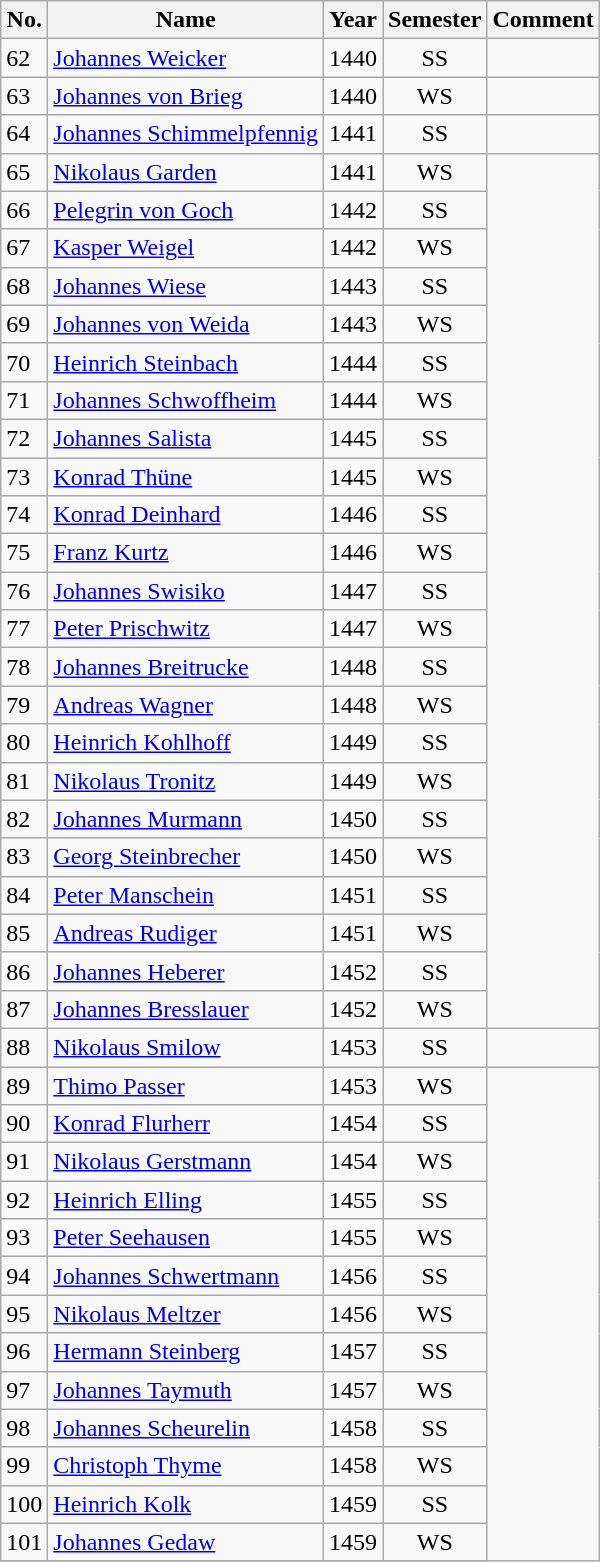<table class="wikitable">
<tr>
<th bgcolor="silver">No.</th>
<th bgcolor="silver">Name</th>
<th bgcolor="silver">Year</th>
<th bgcolor="silver">Semester</th>
<th bgcolor="silver">Comment</th>
</tr>
<tr>
<td>62</td>
<td><a href='#'>Johannes Weicker</a></td>
<td>1440</td>
<td align="center">SS</td>
<td></td>
</tr>
<tr>
<td>63</td>
<td><a href='#'>Johannes von Brieg</a></td>
<td>1440</td>
<td align="center">WS</td>
<td></td>
</tr>
<tr>
<td>64</td>
<td><a href='#'>Johannes Schimmelpfennig</a></td>
<td>1441</td>
<td align="center">SS</td>
<td></td>
</tr>
<tr>
<td>65</td>
<td><a href='#'>Nikolaus Garden</a></td>
<td>1441</td>
<td align="center">WS</td>
</tr>
<tr>
<td>66</td>
<td><a href='#'>Pelegrin von Goch</a></td>
<td>1442</td>
<td align="center">SS</td>
</tr>
<tr>
<td>67</td>
<td><a href='#'>Kasper Weigel</a></td>
<td>1442</td>
<td align="center">WS</td>
</tr>
<tr>
<td>68</td>
<td><a href='#'>Johannes Wiese</a></td>
<td>1443</td>
<td align="center">SS</td>
</tr>
<tr>
<td>69</td>
<td><a href='#'>Johannes von Weida</a></td>
<td>1443</td>
<td align="center">WS</td>
</tr>
<tr>
<td>70</td>
<td><a href='#'>Heinrich Steinbach</a></td>
<td>1444</td>
<td align="center">SS</td>
</tr>
<tr>
<td>71</td>
<td><a href='#'>Johannes Schwoffheim</a></td>
<td>1444</td>
<td align="center">WS</td>
</tr>
<tr>
<td>72</td>
<td><a href='#'>Johannes Salista</a></td>
<td>1445</td>
<td align="center">SS</td>
</tr>
<tr>
<td>73</td>
<td><a href='#'>Konrad Thüne</a></td>
<td>1445</td>
<td align="center">WS</td>
</tr>
<tr>
<td>74</td>
<td><a href='#'>Konrad Deinhard</a></td>
<td>1446</td>
<td align="center">SS</td>
</tr>
<tr>
<td>75</td>
<td><a href='#'>Franz Kurtz</a></td>
<td>1446</td>
<td align="center">WS</td>
</tr>
<tr>
<td>76</td>
<td><a href='#'>Johannes Swisiko</a></td>
<td>1447</td>
<td align="center">SS</td>
</tr>
<tr>
<td>77</td>
<td><a href='#'>Peter Prischwitz</a></td>
<td>1447</td>
<td align="center">WS</td>
</tr>
<tr>
<td>78</td>
<td><a href='#'>Johannes Breitrucke</a></td>
<td>1448</td>
<td align="center">SS</td>
</tr>
<tr>
<td>79</td>
<td><a href='#'>Andreas Wagner</a></td>
<td>1448</td>
<td align="center">WS</td>
</tr>
<tr>
<td>80</td>
<td><a href='#'>Heinrich Kohlhoff</a></td>
<td>1449</td>
<td align="center">SS</td>
</tr>
<tr>
<td>81</td>
<td><a href='#'>Nikolaus Tronitz</a></td>
<td>1449</td>
<td align="center">WS</td>
</tr>
<tr>
<td>82</td>
<td><a href='#'>Johannes Murmann</a></td>
<td>1450</td>
<td align="center">SS</td>
</tr>
<tr>
<td>83</td>
<td><a href='#'>Georg Steinbrecher</a></td>
<td>1450</td>
<td align="center">WS</td>
</tr>
<tr>
<td>84</td>
<td><a href='#'>Peter Manschein</a></td>
<td>1451</td>
<td align="center">SS</td>
</tr>
<tr>
<td>85</td>
<td><a href='#'>Andreas Rudiger</a></td>
<td>1451</td>
<td align="center">WS</td>
</tr>
<tr>
<td>86</td>
<td><a href='#'>Johannes Heberer</a></td>
<td>1452</td>
<td align="center">SS</td>
</tr>
<tr>
<td>87</td>
<td><a href='#'>Johannes Bresslauer</a></td>
<td>1452</td>
<td align="center">WS</td>
</tr>
<tr>
<td>88</td>
<td><a href='#'>Nikolaus Smilow</a></td>
<td>1453</td>
<td align="center">SS</td>
<td></td>
</tr>
<tr>
<td>89</td>
<td><a href='#'>Thimo Passer</a></td>
<td>1453</td>
<td align="center">WS</td>
</tr>
<tr>
<td>90</td>
<td><a href='#'>Konrad Flurherr</a></td>
<td>1454</td>
<td align="center">SS</td>
</tr>
<tr>
<td>91</td>
<td><a href='#'>Nikolaus Gerstmann</a></td>
<td>1454</td>
<td align="center">WS</td>
</tr>
<tr>
<td>92</td>
<td><a href='#'>Heinrich Elling</a></td>
<td>1455</td>
<td align="center">SS</td>
</tr>
<tr>
<td>93</td>
<td><a href='#'>Peter Seehausen</a></td>
<td>1455</td>
<td align="center">WS</td>
</tr>
<tr>
<td>94</td>
<td><a href='#'>Johannes Schwertmann</a></td>
<td>1456</td>
<td align="center">SS</td>
</tr>
<tr>
<td>95</td>
<td><a href='#'>Nikolaus Meltzer</a></td>
<td>1456</td>
<td align="center">WS</td>
</tr>
<tr>
<td>96</td>
<td><a href='#'>Hermann Steinberg</a></td>
<td>1457</td>
<td align="center">SS</td>
</tr>
<tr>
<td>97</td>
<td><a href='#'>Johannes Taymuth</a></td>
<td>1457</td>
<td align="center">WS</td>
</tr>
<tr>
<td>98</td>
<td><a href='#'>Johannes Scheurelin</a></td>
<td>1458</td>
<td align="center">SS</td>
</tr>
<tr>
<td>99</td>
<td><a href='#'>Christoph Thyme</a></td>
<td>1458</td>
<td align="center">WS</td>
</tr>
<tr>
<td>100</td>
<td><a href='#'>Heinrich Kolk</a></td>
<td>1459</td>
<td align="center">SS</td>
</tr>
<tr>
<td>101</td>
<td><a href='#'>Johannes Gedaw</a></td>
<td>1459</td>
<td align="center">WS</td>
</tr>
<tr>
</tr>
</table>
